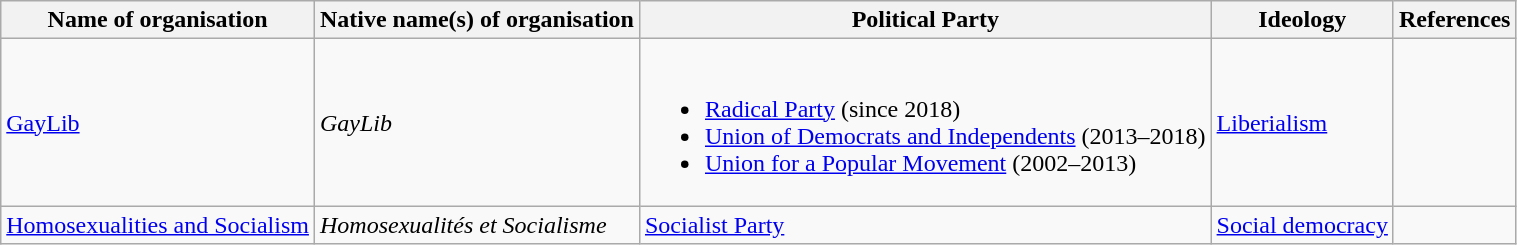<table class="wikitable">
<tr>
<th>Name of organisation</th>
<th>Native name(s) of organisation</th>
<th>Political Party</th>
<th>Ideology</th>
<th>References</th>
</tr>
<tr>
<td><a href='#'>GayLib</a></td>
<td><em>GayLib</em></td>
<td><br><ul><li><a href='#'>Radical Party</a> (since 2018)</li><li><a href='#'>Union of Democrats and Independents</a> (2013–2018)</li><li><a href='#'>Union for a Popular Movement</a> (2002–2013)</li></ul></td>
<td><a href='#'>Liberialism</a></td>
<td></td>
</tr>
<tr>
<td><a href='#'>Homosexualities and Socialism</a></td>
<td><em>Homosexualités et Socialisme</em></td>
<td><a href='#'>Socialist Party</a></td>
<td><a href='#'>Social democracy</a></td>
<td></td>
</tr>
</table>
